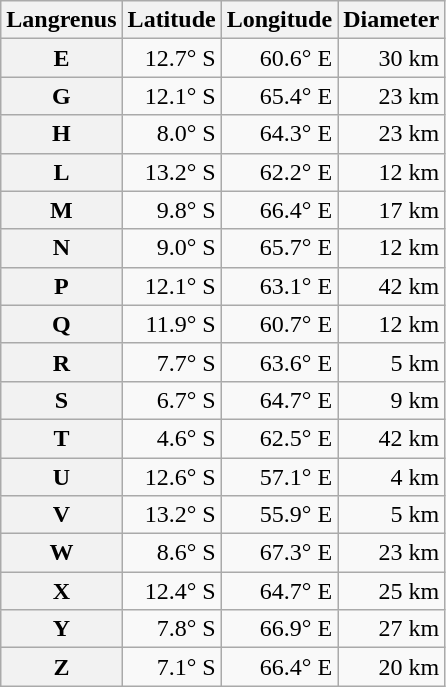<table class="wikitable" style="text-align: right;">
<tr>
<th scope="col">Langrenus</th>
<th scope="col">Latitude</th>
<th scope="col">Longitude</th>
<th scope="col">Diameter</th>
</tr>
<tr>
<th scope="row">E</th>
<td>12.7° S</td>
<td>60.6° E</td>
<td>30 km</td>
</tr>
<tr>
<th scope="row">G</th>
<td>12.1° S</td>
<td>65.4° E</td>
<td>23 km</td>
</tr>
<tr>
<th scope="row">H</th>
<td>8.0° S</td>
<td>64.3° E</td>
<td>23 km</td>
</tr>
<tr>
<th scope="row">L</th>
<td>13.2° S</td>
<td>62.2° E</td>
<td>12 km</td>
</tr>
<tr>
<th scope="row">M</th>
<td>9.8° S</td>
<td>66.4° E</td>
<td>17 km</td>
</tr>
<tr>
<th scope="row">N</th>
<td>9.0° S</td>
<td>65.7° E</td>
<td>12 km</td>
</tr>
<tr>
<th scope="row">P</th>
<td>12.1° S</td>
<td>63.1° E</td>
<td>42 km</td>
</tr>
<tr>
<th scope="row">Q</th>
<td>11.9° S</td>
<td>60.7° E</td>
<td>12 km</td>
</tr>
<tr>
<th scope="row">R</th>
<td>7.7° S</td>
<td>63.6° E</td>
<td>5 km</td>
</tr>
<tr>
<th scope="row">S</th>
<td>6.7° S</td>
<td>64.7° E</td>
<td>9 km</td>
</tr>
<tr>
<th scope="row">T</th>
<td>4.6° S</td>
<td>62.5° E</td>
<td>42 km</td>
</tr>
<tr>
<th scope="row">U</th>
<td>12.6° S</td>
<td>57.1° E</td>
<td>4 km</td>
</tr>
<tr>
<th scope="row">V</th>
<td>13.2° S</td>
<td>55.9° E</td>
<td>5 km</td>
</tr>
<tr>
<th scope="row">W</th>
<td>8.6° S</td>
<td>67.3° E</td>
<td>23 km</td>
</tr>
<tr>
<th scope="row">X</th>
<td>12.4° S</td>
<td>64.7° E</td>
<td>25 km</td>
</tr>
<tr>
<th scope="row">Y</th>
<td>7.8° S</td>
<td>66.9° E</td>
<td>27 km</td>
</tr>
<tr>
<th scope="row">Z</th>
<td>7.1° S</td>
<td>66.4° E</td>
<td>20 km</td>
</tr>
</table>
